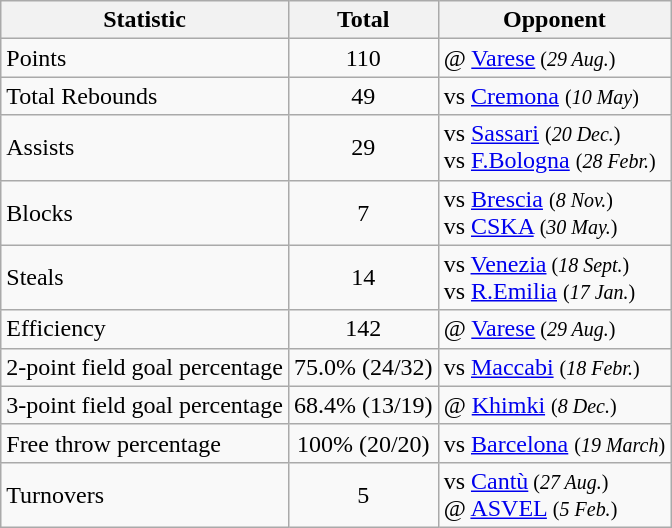<table class=wikitable>
<tr>
<th>Statistic</th>
<th>Total</th>
<th>Opponent</th>
</tr>
<tr>
<td>Points</td>
<td style="text-align:center">110</td>
<td>@  <a href='#'>Varese</a><small> (<em>29 Aug.</em>) </small></td>
</tr>
<tr>
<td>Total Rebounds</td>
<td style="text-align:center">49</td>
<td>vs  <a href='#'>Cremona</a> <small> (<em>10 May</em>) </small></td>
</tr>
<tr>
<td>Assists</td>
<td style="text-align:center">29</td>
<td>vs  <a href='#'>Sassari</a> <small> (<em>20 Dec.</em>) </small> <br> vs  <a href='#'>F.Bologna</a> <small> (<em>28 Febr.</em>) </small></td>
</tr>
<tr>
<td>Blocks</td>
<td style="text-align:center">7</td>
<td>vs  <a href='#'>Brescia</a> <small> (<em>8 Nov.</em>) </small> <br> vs  <a href='#'>CSKA</a> <small> (<em>30 May.</em>) </small></td>
</tr>
<tr>
<td>Steals</td>
<td style="text-align:center">14</td>
<td>vs  <a href='#'>Venezia</a><small> (<em>18 Sept.</em>) </small> <br> vs  <a href='#'>R.Emilia</a> <small> (<em>17 Jan.</em>) </small></td>
</tr>
<tr>
<td>Efficiency</td>
<td style="text-align:center">142</td>
<td>@  <a href='#'>Varese</a><small> (<em>29 Aug.</em>) </small></td>
</tr>
<tr>
<td>2-point field goal percentage</td>
<td style="text-align:center">75.0% (24/32)</td>
<td>vs  <a href='#'>Maccabi</a> <small> (<em>18 Febr.</em>) </small></td>
</tr>
<tr>
<td>3-point field goal percentage</td>
<td style="text-align:center">68.4% (13/19)</td>
<td>@  <a href='#'>Khimki</a> <small> (<em>8 Dec.</em>) </small></td>
</tr>
<tr>
<td>Free throw percentage</td>
<td style="text-align:center">100% (20/20)</td>
<td>vs  <a href='#'>Barcelona</a> <small> (<em>19 March</em>) </small></td>
</tr>
<tr>
<td>Turnovers</td>
<td style="text-align:center">5</td>
<td>vs  <a href='#'>Cantù</a><small> (<em>27 Aug.</em>) </small> <br> @  <a href='#'>ASVEL</a> <small> (<em>5 Feb.</em>) </small></td>
</tr>
</table>
